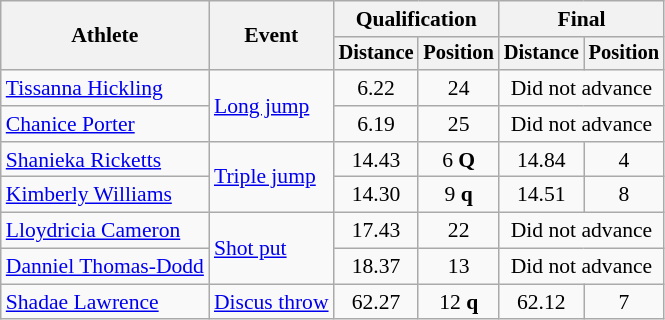<table class=wikitable style=font-size:90%;text-align:center>
<tr>
<th rowspan=2>Athlete</th>
<th rowspan=2>Event</th>
<th colspan=2>Qualification</th>
<th colspan=2>Final</th>
</tr>
<tr style=font-size:95%>
<th>Distance</th>
<th>Position</th>
<th>Distance</th>
<th>Position</th>
</tr>
<tr>
<td align=left><a href='#'>Tissanna Hickling</a></td>
<td align=left rowspan=2><a href='#'>Long jump</a></td>
<td>6.22</td>
<td>24</td>
<td colspan=2>Did not advance</td>
</tr>
<tr>
<td align=left><a href='#'>Chanice Porter</a></td>
<td>6.19</td>
<td>25</td>
<td colspan=2>Did not advance</td>
</tr>
<tr>
<td align=left><a href='#'>Shanieka Ricketts</a></td>
<td align=left rowspan=2><a href='#'>Triple jump</a></td>
<td>14.43</td>
<td>6 <strong>Q</strong></td>
<td>14.84</td>
<td>4</td>
</tr>
<tr>
<td align=left><a href='#'>Kimberly Williams</a></td>
<td>14.30</td>
<td>9 <strong>q</strong></td>
<td>14.51</td>
<td>8</td>
</tr>
<tr>
<td align=left><a href='#'>Lloydricia Cameron</a></td>
<td align=left rowspan=2><a href='#'>Shot put</a></td>
<td>17.43</td>
<td>22</td>
<td colspan=2>Did not advance</td>
</tr>
<tr>
<td align=left><a href='#'>Danniel Thomas-Dodd</a></td>
<td>18.37</td>
<td>13</td>
<td colspan=2>Did not advance</td>
</tr>
<tr>
<td align=left><a href='#'>Shadae Lawrence</a></td>
<td align="left"><a href='#'>Discus throw</a></td>
<td>62.27</td>
<td>12 <strong>q</strong></td>
<td>62.12</td>
<td>7</td>
</tr>
</table>
